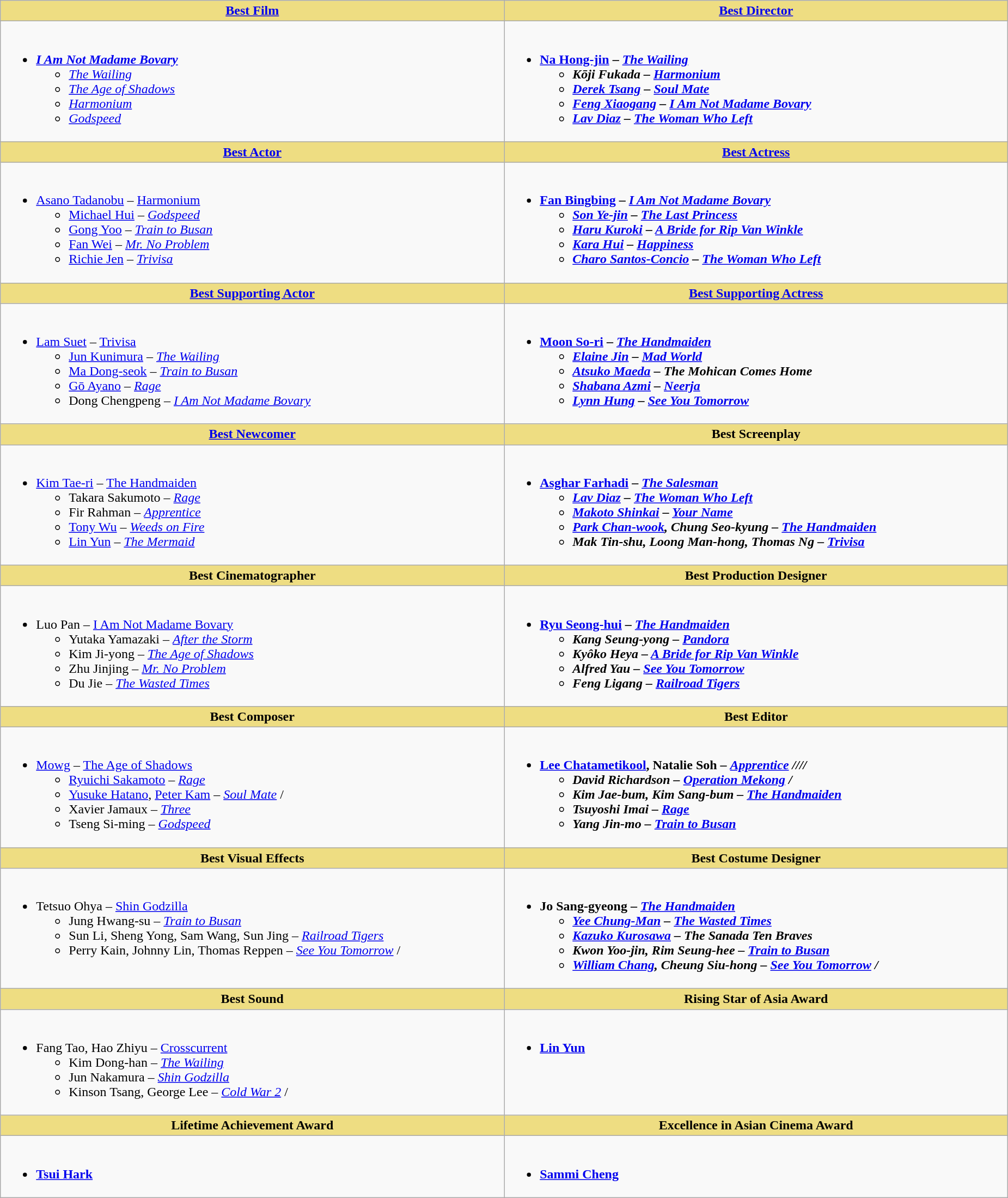<table class="wikitable" align="center" |>
<tr>
<th style="background:#EEDD82;" ! align="center" width="32%"><a href='#'>Best Film</a></th>
<th style="background:#EEDD82;" ! align="center" width="32%"><a href='#'>Best Director</a></th>
</tr>
<tr>
<td valign="top"><br><ul><li><strong><em><a href='#'>I Am Not Madame Bovary</a></em></strong> <ul><li><em><a href='#'>The Wailing</a></em> </li><li><em><a href='#'>The Age of Shadows</a></em> </li><li><em><a href='#'>Harmonium</a></em> </li><li><em><a href='#'>Godspeed</a></em> </li></ul></li></ul></td>
<td valign="top"><br><ul><li><strong><a href='#'>Na Hong-jin</a> – <em><a href='#'>The Wailing</a><strong><em> <ul><li>Kōji Fukada – </em><a href='#'>Harmonium</a><em> </li><li><a href='#'>Derek Tsang</a> – </em><a href='#'>Soul Mate</a><em> </li><li><a href='#'>Feng Xiaogang</a> – </em><a href='#'>I Am Not Madame Bovary</a><em> </li><li><a href='#'>Lav Diaz</a> – </em><a href='#'>The Woman Who Left</a><em> </li></ul></li></ul></td>
</tr>
<tr>
<th style="background:#EEDD82;" ! align="center" width="40%"><a href='#'>Best Actor</a></th>
<th style="background:#EEDD82;" ! align="center" width="40%"><a href='#'>Best Actress</a></th>
</tr>
<tr>
<td valign="top"><br><ul><li></strong><a href='#'>Asano Tadanobu</a> – </em><a href='#'>Harmonium</a></em></strong> <ul><li><a href='#'>Michael Hui</a> – <em><a href='#'>Godspeed</a></em> </li><li><a href='#'>Gong Yoo</a> – <em><a href='#'>Train to Busan</a></em> </li><li><a href='#'>Fan Wei</a> – <em><a href='#'>Mr. No Problem</a></em> </li><li><a href='#'>Richie Jen</a> – <em><a href='#'>Trivisa</a></em> </li></ul></li></ul></td>
<td valign="top"><br><ul><li><strong><a href='#'>Fan Bingbing</a> – <em><a href='#'>I Am Not Madame Bovary</a><strong><em> <ul><li><a href='#'>Son Ye-jin</a> – </em><a href='#'>The Last Princess</a><em> </li><li><a href='#'>Haru Kuroki</a> – </em><a href='#'>A Bride for Rip Van Winkle</a><em> </li><li><a href='#'>Kara Hui</a> – </em><a href='#'>Happiness</a><em> </li><li><a href='#'>Charo Santos-Concio</a> – </em><a href='#'>The Woman Who Left</a><em> </li></ul></li></ul></td>
</tr>
<tr>
<th style="background:#EEDD82;" ! align="center" width="40%"><a href='#'>Best Supporting Actor</a></th>
<th style="background:#EEDD82;" ! align="center" width="40%"><a href='#'>Best Supporting Actress</a></th>
</tr>
<tr>
<td valign="top"><br><ul><li></strong><a href='#'>Lam Suet</a> – </em><a href='#'>Trivisa</a></em></strong> <ul><li><a href='#'>Jun Kunimura</a> – <em><a href='#'>The Wailing</a></em> </li><li><a href='#'>Ma Dong-seok</a> – <em><a href='#'>Train to Busan</a></em> </li><li><a href='#'>Gō Ayano</a> – <em><a href='#'>Rage</a></em> </li><li>Dong Chengpeng – <em><a href='#'>I Am Not Madame Bovary</a></em> </li></ul></li></ul></td>
<td valign="top"><br><ul><li><strong><a href='#'>Moon So-ri</a> – <em><a href='#'>The Handmaiden</a><strong><em> <ul><li><a href='#'>Elaine Jin</a> – </em><a href='#'>Mad World</a><em> </li><li><a href='#'>Atsuko Maeda</a> – </em>The Mohican Comes Home<em> </li><li><a href='#'>Shabana Azmi</a> – </em><a href='#'>Neerja</a><em> </li><li><a href='#'>Lynn Hung</a> – </em><a href='#'>See You Tomorrow</a><em> </li></ul></li></ul></td>
</tr>
<tr>
<th style="background:#EEDD82;" ! align="center" width="40%"><a href='#'>Best Newcomer</a></th>
<th style="background:#EEDD82;" ! align="center" width="40%">Best Screenplay</th>
</tr>
<tr>
<td valign="top"><br><ul><li></strong><a href='#'>Kim Tae-ri</a> – </em><a href='#'>The Handmaiden</a></em></strong> <ul><li>Takara Sakumoto – <em><a href='#'>Rage</a></em> </li><li>Fir Rahman – <em><a href='#'>Apprentice</a></em> </li><li><a href='#'>Tony Wu</a> – <em><a href='#'>Weeds on Fire</a></em> </li><li><a href='#'>Lin Yun</a> – <em><a href='#'>The Mermaid</a></em> </li></ul></li></ul></td>
<td valign="top"><br><ul><li><strong><a href='#'>Asghar Farhadi</a> – <em><a href='#'>The Salesman</a><strong><em> <ul><li><a href='#'>Lav Diaz</a> – </em><a href='#'>The Woman Who Left</a><em> </li><li><a href='#'>Makoto Shinkai</a> – </em><a href='#'>Your Name</a><em> </li><li><a href='#'>Park Chan-wook</a>, Chung Seo-kyung – </em><a href='#'>The Handmaiden</a><em> </li><li>Mak Tin-shu, Loong Man-hong, Thomas Ng – </em><a href='#'>Trivisa</a><em> </li></ul></li></ul></td>
</tr>
<tr>
<th style="background:#EEDD82;" ! align="center" width="40%">Best Cinematographer</th>
<th style="background:#EEDD82;" ! align="center" width="40%">Best Production Designer</th>
</tr>
<tr>
<td valign="top"><br><ul><li></strong>Luo Pan – </em><a href='#'>I Am Not Madame Bovary</a></em></strong> <ul><li>Yutaka Yamazaki – <em><a href='#'>After the Storm</a></em> </li><li>Kim Ji-yong – <em><a href='#'>The Age of Shadows</a></em> </li><li>Zhu Jinjing – <em><a href='#'>Mr. No Problem</a></em> </li><li>Du Jie – <em><a href='#'>The Wasted Times</a></em> </li></ul></li></ul></td>
<td valign="top"><br><ul><li><strong><a href='#'>Ryu Seong-hui</a> – <em><a href='#'>The Handmaiden</a><strong><em> <ul><li>Kang Seung-yong – </em><a href='#'>Pandora</a><em> </li><li>Kyôko Heya – </em><a href='#'>A Bride for Rip Van Winkle</a><em> </li><li>Alfred Yau – </em><a href='#'>See You Tomorrow</a><em> </li><li>Feng Ligang – </em><a href='#'>Railroad Tigers</a><em> </li></ul></li></ul></td>
</tr>
<tr>
<th style="background:#EEDD82;" ! align="center" width="40%">Best Composer</th>
<th style="background:#EEDD82;" ! align="center" width="40%">Best Editor</th>
</tr>
<tr>
<td valign="top"><br><ul><li></strong><a href='#'>Mowg</a> – </em><a href='#'>The Age of Shadows</a></em></strong>  <ul><li><a href='#'>Ryuichi Sakamoto</a> – <em><a href='#'>Rage</a></em> </li><li><a href='#'>Yusuke Hatano</a>, <a href='#'>Peter Kam</a> – <em><a href='#'>Soul Mate</a></em> /</li><li>Xavier Jamaux – <em><a href='#'>Three</a></em> </li><li>Tseng Si-ming – <em><a href='#'>Godspeed</a></em> </li></ul></li></ul></td>
<td valign="top"><br><ul><li><strong><a href='#'>Lee Chatametikool</a>, Natalie Soh – <em><a href='#'>Apprentice</a><strong><em> ////<ul><li>David Richardson – </em><a href='#'>Operation Mekong</a><em> /</li><li>Kim Jae-bum, Kim Sang-bum – </em><a href='#'>The Handmaiden</a><em> </li><li>Tsuyoshi Imai – </em><a href='#'>Rage</a><em> </li><li>Yang Jin-mo – </em><a href='#'>Train to Busan</a><em> </li></ul></li></ul></td>
</tr>
<tr>
<th style="background:#EEDD82;" ! align="center" width="40%">Best Visual Effects</th>
<th style="background:#EEDD82;" ! align="center" width="40%">Best Costume Designer</th>
</tr>
<tr>
<td valign="top"><br><ul><li></strong>Tetsuo Ohya – </em><a href='#'>Shin Godzilla</a></em></strong> <ul><li>Jung Hwang-su – <em><a href='#'>Train to Busan</a></em> </li><li>Sun Li, Sheng Yong, Sam Wang, Sun Jing – <em><a href='#'>Railroad Tigers</a></em> </li><li>Perry Kain, Johnny Lin, Thomas Reppen – <em><a href='#'>See You Tomorrow</a></em> /</li></ul></li></ul></td>
<td valign="top"><br><ul><li><strong>Jo Sang-gyeong – <em><a href='#'>The Handmaiden</a><strong><em> <ul><li><a href='#'>Yee Chung-Man</a> – </em><a href='#'>The Wasted Times</a><em> </li><li><a href='#'>Kazuko Kurosawa</a> – </em>The Sanada Ten Braves<em> </li><li>Kwon Yoo-jin, Rim Seung-hee – </em><a href='#'>Train to Busan</a><em> </li><li><a href='#'>William Chang</a>, Cheung Siu-hong – </em><a href='#'>See You Tomorrow</a><em> /</li></ul></li></ul></td>
</tr>
<tr>
<th style="background:#EEDD82;" ! align="center" width="40%">Best Sound</th>
<th style="background:#EEDD82;" ! align="center" width="40%">Rising Star of Asia Award</th>
</tr>
<tr>
<td valign="top"><br><ul><li></strong>Fang Tao, Hao Zhiyu – </em><a href='#'>Crosscurrent</a></em></strong> <ul><li>Kim Dong-han – <em><a href='#'>The Wailing</a></em> </li><li>Jun Nakamura – <em><a href='#'>Shin Godzilla</a></em> </li><li>Kinson Tsang, George Lee – <em><a href='#'>Cold War 2</a></em> /</li></ul></li></ul></td>
<td valign="top"><br><ul><li><strong><a href='#'>Lin Yun</a></strong> </li></ul></td>
</tr>
<tr>
<th style="background:#EEDD82;" ! align="center" width="40%">Lifetime Achievement Award</th>
<th style="background:#EEDD82;" ! align="center" width="40%">Excellence in Asian Cinema Award</th>
</tr>
<tr>
<td valign="top"><br><ul><li><strong><a href='#'>Tsui Hark</a></strong> </li></ul></td>
<td valign="top"><br><ul><li><strong><a href='#'>Sammi Cheng</a></strong> </li></ul></td>
</tr>
</table>
